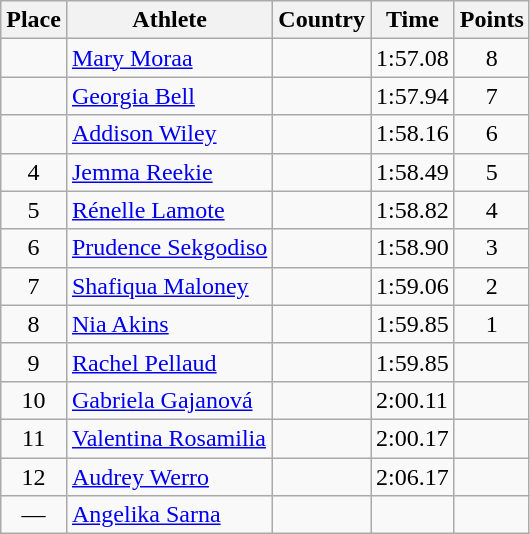<table class="wikitable mw-datatable sortable">
<tr>
<th>Place</th>
<th>Athlete</th>
<th>Country</th>
<th>Time</th>
<th>Points</th>
</tr>
<tr>
<td align=center></td>
<td><a href='#'>Mary Moraa</a></td>
<td></td>
<td>1:57.08</td>
<td align=center>8</td>
</tr>
<tr>
<td align=center></td>
<td><a href='#'>Georgia Bell</a></td>
<td></td>
<td>1:57.94</td>
<td align=center>7</td>
</tr>
<tr>
<td align=center></td>
<td><a href='#'>Addison Wiley</a></td>
<td></td>
<td>1:58.16</td>
<td align=center>6</td>
</tr>
<tr>
<td align=center>4</td>
<td><a href='#'>Jemma Reekie</a></td>
<td></td>
<td>1:58.49</td>
<td align=center>5</td>
</tr>
<tr>
<td align=center>5</td>
<td><a href='#'>Rénelle Lamote</a></td>
<td></td>
<td>1:58.82</td>
<td align=center>4</td>
</tr>
<tr>
<td align=center>6</td>
<td><a href='#'>Prudence Sekgodiso</a></td>
<td></td>
<td>1:58.90</td>
<td align=center>3</td>
</tr>
<tr>
<td align=center>7</td>
<td><a href='#'>Shafiqua Maloney</a></td>
<td></td>
<td>1:59.06</td>
<td align=center>2</td>
</tr>
<tr>
<td align=center>8</td>
<td><a href='#'>Nia Akins</a></td>
<td></td>
<td>1:59.85</td>
<td align=center>1</td>
</tr>
<tr>
<td align=center>9</td>
<td><a href='#'>Rachel Pellaud</a></td>
<td></td>
<td>1:59.85</td>
<td></td>
</tr>
<tr>
<td align=center>10</td>
<td><a href='#'>Gabriela Gajanová</a></td>
<td></td>
<td>2:00.11</td>
<td></td>
</tr>
<tr>
<td align=center>11</td>
<td><a href='#'>Valentina Rosamilia</a></td>
<td></td>
<td>2:00.17</td>
<td></td>
</tr>
<tr>
<td align=center>12</td>
<td><a href='#'>Audrey Werro</a></td>
<td></td>
<td>2:06.17</td>
<td></td>
</tr>
<tr>
<td align=center>—</td>
<td><a href='#'>Angelika Sarna</a></td>
<td></td>
<td></td>
<td></td>
</tr>
</table>
